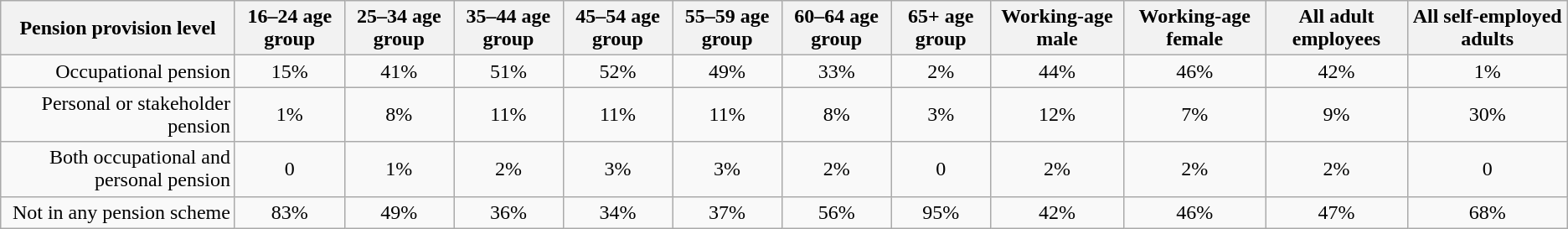<table class="wikitable" style="text-align:center">
<tr>
<th>Pension provision level</th>
<th>16–24 age group</th>
<th>25–34 age group</th>
<th>35–44 age group</th>
<th>45–54 age group</th>
<th>55–59 age group</th>
<th>60–64 age group</th>
<th>65+ age group</th>
<th>Working-age male</th>
<th>Working-age female</th>
<th>All adult employees</th>
<th>All self-employed adults</th>
</tr>
<tr>
<td align="right">Occupational pension</td>
<td>15%</td>
<td>41%</td>
<td>51%</td>
<td>52%</td>
<td>49%</td>
<td>33%</td>
<td>2%</td>
<td>44%</td>
<td>46%</td>
<td>42%</td>
<td>1%</td>
</tr>
<tr>
<td align="right">Personal or stakeholder pension</td>
<td>1%</td>
<td>8%</td>
<td>11%</td>
<td>11%</td>
<td>11%</td>
<td>8%</td>
<td>3%</td>
<td>12%</td>
<td>7%</td>
<td>9%</td>
<td>30%</td>
</tr>
<tr>
<td align="right">Both occupational and personal pension</td>
<td>0</td>
<td>1%</td>
<td>2%</td>
<td>3%</td>
<td>3%</td>
<td>2%</td>
<td>0</td>
<td>2%</td>
<td>2%</td>
<td>2%</td>
<td>0</td>
</tr>
<tr>
<td align="right">Not in any pension scheme</td>
<td>83%</td>
<td>49%</td>
<td>36%</td>
<td>34%</td>
<td>37%</td>
<td>56%</td>
<td>95%</td>
<td>42%</td>
<td>46%</td>
<td>47%</td>
<td>68%</td>
</tr>
</table>
